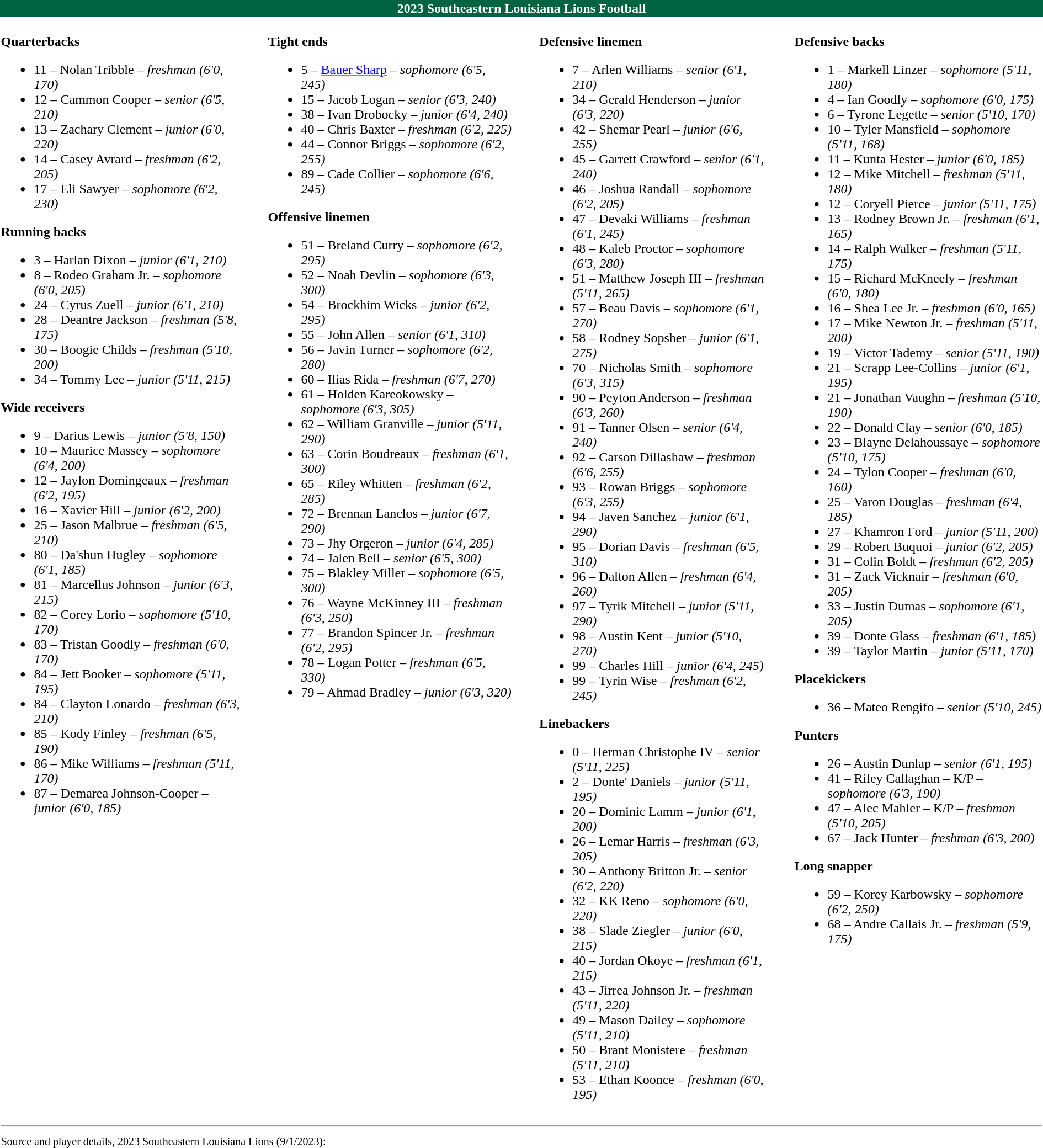<table class="toccolours" style="text-align: left;">
<tr>
<td colspan=11 style="color:#FFFFFF;background:#006341; text-align: center"><strong>2023 Southeastern Louisiana Lions Football</strong></td>
</tr>
<tr>
<td valign="top"><br><strong>Quarterbacks</strong><ul><li>11 – Nolan Tribble – <em>freshman (6'0, 170)</em></li><li>12 – Cammon Cooper – <em>senior (6'5, 210)</em></li><li>13 – Zachary Clement – <em>junior (6'0, 220)</em></li><li>14 – Casey Avrard – <em>freshman (6'2, 205)</em></li><li>17 – Eli Sawyer – <em> sophomore (6'2, 230)</em></li></ul><strong>Running backs</strong><ul><li>3 – Harlan Dixon – <em>junior (6'1, 210)</em></li><li>8 – Rodeo Graham Jr. – <em>sophomore (6'0, 205)</em></li><li>24 – Cyrus Zuell – <em>junior (6'1, 210)</em></li><li>28 – Deantre Jackson – <em>freshman (5'8, 175)</em></li><li>30 – Boogie Childs – <em> freshman (5'10, 200)</em></li><li>34 – Tommy Lee – <em>junior (5'11, 215)</em></li></ul><strong>Wide receivers</strong><ul><li>9 – Darius Lewis – <em> junior (5'8, 150)</em></li><li>10 – Maurice Massey – <em> sophomore (6'4, 200)</em></li><li>12 – Jaylon Domingeaux – <em>freshman (6'2, 195)</em></li><li>16 – Xavier Hill – <em>junior (6'2, 200)</em></li><li>25 – Jason Malbrue – <em> freshman (6'5, 210)</em></li><li>80 – Da'shun Hugley – <em> sophomore (6'1, 185)</em></li><li>81 – Marcellus Johnson – <em> junior (6'3, 215)</em></li><li>82 – Corey Lorio – <em> sophomore (5'10, 170)</em></li><li>83 – Tristan Goodly – <em>freshman (6'0, 170)</em></li><li>84 – Jett Booker – <em> sophomore (5'11, 195)</em></li><li>84 – Clayton Lonardo – <em>freshman (6'3, 210)</em></li><li>85 – Kody Finley – <em> freshman (6'5, 190)</em></li><li>86 – Mike Williams – <em>freshman (5'11, 170)</em></li><li>87 – Demarea Johnson-Cooper – <em>junior (6'0, 185)</em></li></ul></td>
<td width="25"> </td>
<td valign="top"><br><strong>Tight ends</strong><ul><li>5 – <a href='#'>Bauer Sharp</a> – <em> sophomore (6'5, 245)</em></li><li>15 – Jacob Logan – <em> senior (6'3, 240)</em></li><li>38 – Ivan Drobocky – <em>junior (6'4, 240)</em></li><li>40 – Chris Baxter – <em>freshman (6'2, 225)</em></li><li>44 – Connor Briggs – <em> sophomore (6'2, 255)</em></li><li>89 – Cade Collier – <em> sophomore (6'6, 245)</em></li></ul><strong>Offensive linemen</strong><ul><li>51 – Breland Curry – <em>sophomore (6'2, 295)</em></li><li>52 – Noah Devlin – <em> sophomore (6'3, 300)</em></li><li>54 – Brockhim Wicks – <em> junior (6'2, 295)</em></li><li>55 – John Allen – <em>senior (6'1, 310)</em></li><li>56 – Javin Turner – <em> sophomore (6'2, 280)</em></li><li>60 – Ilias Rida – <em>freshman (6'7, 270)</em></li><li>61 – Holden Kareokowsky – <em> sophomore (6'3, 305)</em></li><li>62 – William Granville – <em> junior (5'11, 290)</em></li><li>63 – Corin Boudreaux – <em>freshman (6'1, 300)</em></li><li>65 – Riley Whitten – <em>freshman (6'2, 285)</em></li><li>72 – Brennan Lanclos – <em> junior (6'7, 290)</em></li><li>73 – Jhy Orgeron – <em>junior (6'4, 285)</em></li><li>74 – Jalen Bell – <em>senior (6'5, 300)</em></li><li>75 – Blakley Miller – <em> sophomore (6'5, 300)</em></li><li>76 – Wayne McKinney III – <em>freshman (6'3, 250)</em></li><li>77 – Brandon Spincer Jr. – <em>freshman (6'2, 295)</em></li><li>78 – Logan Potter – <em> freshman (6'5, 330)</em></li><li>79 – Ahmad Bradley – <em>junior (6'3, 320)</em></li></ul></td>
<td width="25"> </td>
<td valign="top"><br><strong>Defensive linemen</strong><ul><li>7 – Arlen Williams – <em> senior (6'1, 210)</em></li><li>34 – Gerald Henderson – <em> junior (6'3, 220)</em></li><li>42 – Shemar Pearl – <em> junior (6'6, 255)</em></li><li>45 – Garrett Crawford – <em>senior (6'1, 240)</em></li><li>46 – Joshua Randall – <em> sophomore (6'2, 205)</em></li><li>47 – Devaki Williams – <em>freshman (6'1, 245)</em></li><li>48 – Kaleb Proctor – <em>sophomore (6'3, 280)</em></li><li>51 – Matthew Joseph III – <em> freshman (5'11, 265)</em></li><li>57 – Beau Davis – <em> sophomore (6'1, 270)</em></li><li>58 – Rodney Sopsher – <em> junior (6'1, 275)</em></li><li>70 – Nicholas Smith – <em>sophomore (6'3, 315)</em></li><li>90 – Peyton Anderson – <em>freshman (6'3, 260)</em></li><li>91 – Tanner Olsen – <em> senior (6'4, 240)</em></li><li>92 – Carson Dillashaw – <em>freshman (6'6, 255)</em></li><li>93 – Rowan Briggs – <em>sophomore (6'3, 255)</em></li><li>94 – Javen Sanchez – <em>junior (6'1, 290)</em></li><li>95 – Dorian Davis – <em>freshman (6'5, 310)</em></li><li>96 – Dalton Allen – <em> freshman (6'4, 260)</em></li><li>97 – Tyrik Mitchell – <em> junior (5'11, 290)</em></li><li>98 – Austin Kent – <em> junior (5'10, 270)</em></li><li>99 – Charles Hill – <em> junior (6'4, 245)</em></li><li>99 – Tyrin Wise – <em>freshman (6'2, 245)</em></li></ul><strong>Linebackers</strong><ul><li>0 – Herman Christophe IV – <em>senior (5'11, 225)</em></li><li>2 – Donte' Daniels – <em>junior (5'11, 195)</em></li><li>20 – Dominic Lamm – <em> junior (6'1, 200)</em></li><li>26 – Lemar Harris – <em>freshman (6'3, 205)</em></li><li>30 – Anthony Britton Jr. – <em>senior (6'2, 220)</em></li><li>32 – KK Reno – <em>sophomore (6'0, 220)</em></li><li>38 – Slade Ziegler – <em> junior (6'0, 215)</em></li><li>40 – Jordan Okoye – <em>freshman (6'1, 215)</em></li><li>43 – Jirrea Johnson Jr. – <em>freshman (5'11, 220)</em></li><li>49 – Mason Dailey – <em>sophomore (5'11, 210)</em></li><li>50 – Brant Monistere – <em>freshman (5'11, 210)</em></li><li>53 – Ethan Koonce – <em>freshman (6'0, 195)</em></li></ul></td>
<td width="25"> </td>
<td valign="top"><br><strong>Defensive backs</strong><ul><li>1 – Markell Linzer – <em> sophomore (5'11, 180)</em></li><li>4 – Ian Goodly – <em>sophomore (6'0, 175)</em></li><li>6 – Tyrone Legette – <em>senior (5'10, 170)</em></li><li>10 – Tyler Mansfield – <em>sophomore (5'11, 168)</em></li><li>11 – Kunta Hester – <em>junior (6'0, 185)</em></li><li>12 – Mike Mitchell – <em>freshman (5'11, 180)</em></li><li>12 – Coryell Pierce – <em>junior (5'11, 175)</em></li><li>13 – Rodney Brown Jr. – <em>freshman (6'1, 165)</em></li><li>14 – Ralph Walker – <em> freshman (5'11, 175)</em></li><li>15 – Richard McKneely – <em>freshman (6'0, 180)</em></li><li>16 – Shea Lee Jr. – <em>freshman (6'0, 165)</em></li><li>17 – Mike Newton Jr. – <em>freshman (5'11, 200)</em></li><li>19 – Victor Tademy – <em>senior (5'11, 190)</em></li><li>21 – Scrapp Lee-Collins – <em> junior (6'1, 195)</em></li><li>21 – Jonathan Vaughn – <em> freshman (5'10, 190)</em></li><li>22 – Donald Clay – <em>senior (6'0, 185)</em></li><li>23 – Blayne Delahoussaye – <em> sophomore (5'10, 175)</em></li><li>24 – Tylon Cooper – <em>freshman (6'0, 160)</em></li><li>25 – Varon Douglas – <em> freshman (6'4, 185)</em></li><li>27 – Khamron Ford – <em>junior (5'11, 200)</em></li><li>29 – Robert Buquoi – <em> junior (6'2, 205)</em></li><li>31 – Colin Boldt – <em>freshman (6'2, 205)</em></li><li>31 – Zack Vicknair – <em> freshman (6'0, 205)</em></li><li>33 – Justin Dumas – <em> sophomore (6'1, 205)</em></li><li>39 – Donte Glass – <em>freshman (6'1, 185)</em></li><li>39 – Taylor Martin – <em> junior (5'11, 170)</em></li></ul><strong>Placekickers</strong><ul><li>36 – Mateo Rengifo – <em>senior (5'10, 245)</em></li></ul><strong>Punters</strong><ul><li>26 – Austin Dunlap – <em>senior (6'1, 195)</em></li><li>41 – Riley Callaghan – K/P – <em>sophomore (6'3, 190)</em></li><li>47 – Alec Mahler – K/P – <em> freshman (5'10, 205)</em></li><li>67 – Jack Hunter – <em>freshman (6'3, 200)</em></li></ul><strong>Long snapper</strong><ul><li>59 – Korey Karbowsky – <em> sophomore (6'2, 250)</em></li><li>68 – Andre Callais Jr. – <em>freshman (5'9, 175)</em></li></ul></td>
</tr>
<tr>
<td colspan="7"><hr><small>Source and player details, 2023 Southeastern Louisiana Lions (9/1/2023):</small></td>
</tr>
</table>
